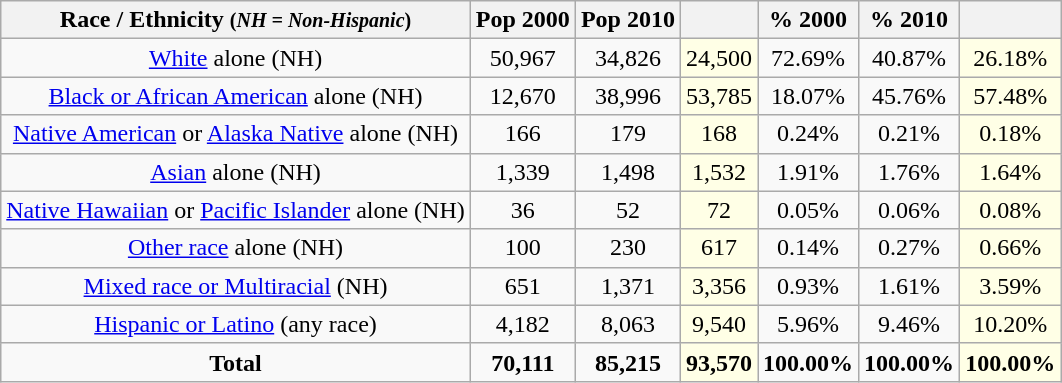<table class="wikitable" style="text-align:center;">
<tr>
<th>Race / Ethnicity <small>(<em>NH = Non-Hispanic</em>)</small></th>
<th>Pop 2000</th>
<th>Pop 2010</th>
<th></th>
<th>% 2000</th>
<th>% 2010</th>
<th></th>
</tr>
<tr>
<td><a href='#'>White</a> alone (NH)</td>
<td>50,967</td>
<td>34,826</td>
<td style="background: #ffffe6; ">24,500</td>
<td>72.69%</td>
<td>40.87%</td>
<td style="background: #ffffe6;">26.18%</td>
</tr>
<tr>
<td><a href='#'>Black or African American</a> alone (NH)</td>
<td>12,670</td>
<td>38,996</td>
<td style="background: #ffffe6;">53,785</td>
<td>18.07%</td>
<td>45.76%</td>
<td style="background: #ffffe6;">57.48%</td>
</tr>
<tr>
<td><a href='#'>Native American</a> or <a href='#'>Alaska Native</a> alone (NH)</td>
<td>166</td>
<td>179</td>
<td style="background: #ffffe6;">168</td>
<td>0.24%</td>
<td>0.21%</td>
<td style="background: #ffffe6;">0.18%</td>
</tr>
<tr>
<td><a href='#'>Asian</a> alone (NH)</td>
<td>1,339</td>
<td>1,498</td>
<td style="background: #ffffe6;">1,532</td>
<td>1.91%</td>
<td>1.76%</td>
<td style="background: #ffffe6;">1.64%</td>
</tr>
<tr>
<td><a href='#'>Native Hawaiian</a> or <a href='#'>Pacific Islander</a> alone (NH)</td>
<td>36</td>
<td>52</td>
<td style="background: #ffffe6;">72</td>
<td>0.05%</td>
<td>0.06%</td>
<td style="background: #ffffe6;">0.08%</td>
</tr>
<tr>
<td><a href='#'>Other race</a> alone (NH)</td>
<td>100</td>
<td>230</td>
<td style="background: #ffffe6;">617</td>
<td>0.14%</td>
<td>0.27%</td>
<td style="background: #ffffe6;">0.66%</td>
</tr>
<tr>
<td><a href='#'>Mixed race or Multiracial</a> (NH)</td>
<td>651</td>
<td>1,371</td>
<td style="background: #ffffe6;">3,356</td>
<td>0.93%</td>
<td>1.61%</td>
<td style="background: #ffffe6;">3.59%</td>
</tr>
<tr>
<td><a href='#'>Hispanic or Latino</a> (any race)</td>
<td>4,182</td>
<td>8,063</td>
<td style="background: #ffffe6;">9,540</td>
<td>5.96%</td>
<td>9.46%</td>
<td style="background: #ffffe6;">10.20%</td>
</tr>
<tr>
<td><strong>Total</strong></td>
<td><strong>70,111</strong></td>
<td><strong>85,215</strong></td>
<td style="background: #ffffe6;"><strong>93,570</strong></td>
<td><strong>100.00%</strong></td>
<td><strong>100.00%</strong></td>
<td style="background: #ffffe6;"><strong>100.00%</strong></td>
</tr>
</table>
